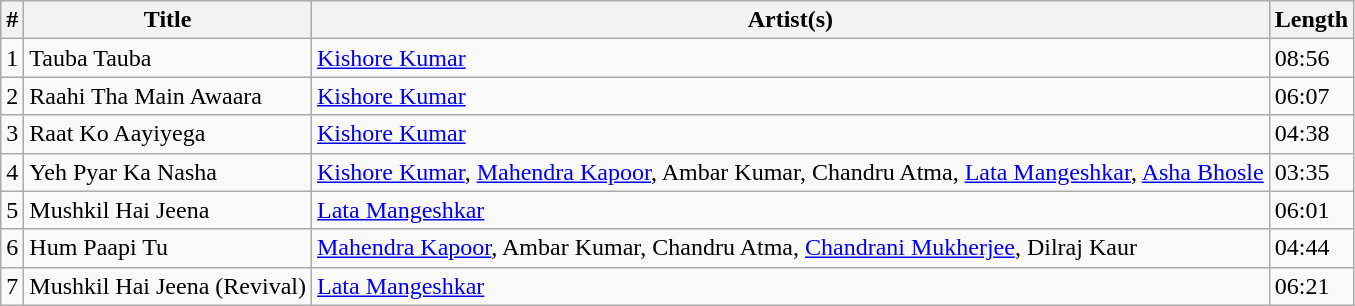<table class=wikitable>
<tr>
<th>#</th>
<th>Title</th>
<th>Artist(s)</th>
<th>Length</th>
</tr>
<tr>
<td>1</td>
<td>Tauba Tauba</td>
<td><a href='#'>Kishore Kumar</a></td>
<td>08:56</td>
</tr>
<tr>
<td>2</td>
<td>Raahi Tha Main Awaara</td>
<td><a href='#'>Kishore Kumar</a></td>
<td>06:07</td>
</tr>
<tr>
<td>3</td>
<td>Raat Ko Aayiyega</td>
<td><a href='#'>Kishore Kumar</a></td>
<td>04:38</td>
</tr>
<tr>
<td>4</td>
<td>Yeh Pyar Ka Nasha</td>
<td><a href='#'>Kishore Kumar</a>, <a href='#'>Mahendra Kapoor</a>, Ambar Kumar, Chandru Atma, <a href='#'>Lata Mangeshkar</a>, <a href='#'>Asha Bhosle</a></td>
<td>03:35</td>
</tr>
<tr>
<td>5</td>
<td>Mushkil Hai Jeena</td>
<td><a href='#'>Lata Mangeshkar</a></td>
<td>06:01</td>
</tr>
<tr>
<td>6</td>
<td>Hum Paapi Tu</td>
<td><a href='#'>Mahendra Kapoor</a>, Ambar Kumar, Chandru Atma, <a href='#'>Chandrani Mukherjee</a>, Dilraj Kaur</td>
<td>04:44</td>
</tr>
<tr>
<td>7</td>
<td>Mushkil Hai Jeena (Revival)</td>
<td><a href='#'>Lata Mangeshkar</a></td>
<td>06:21</td>
</tr>
</table>
